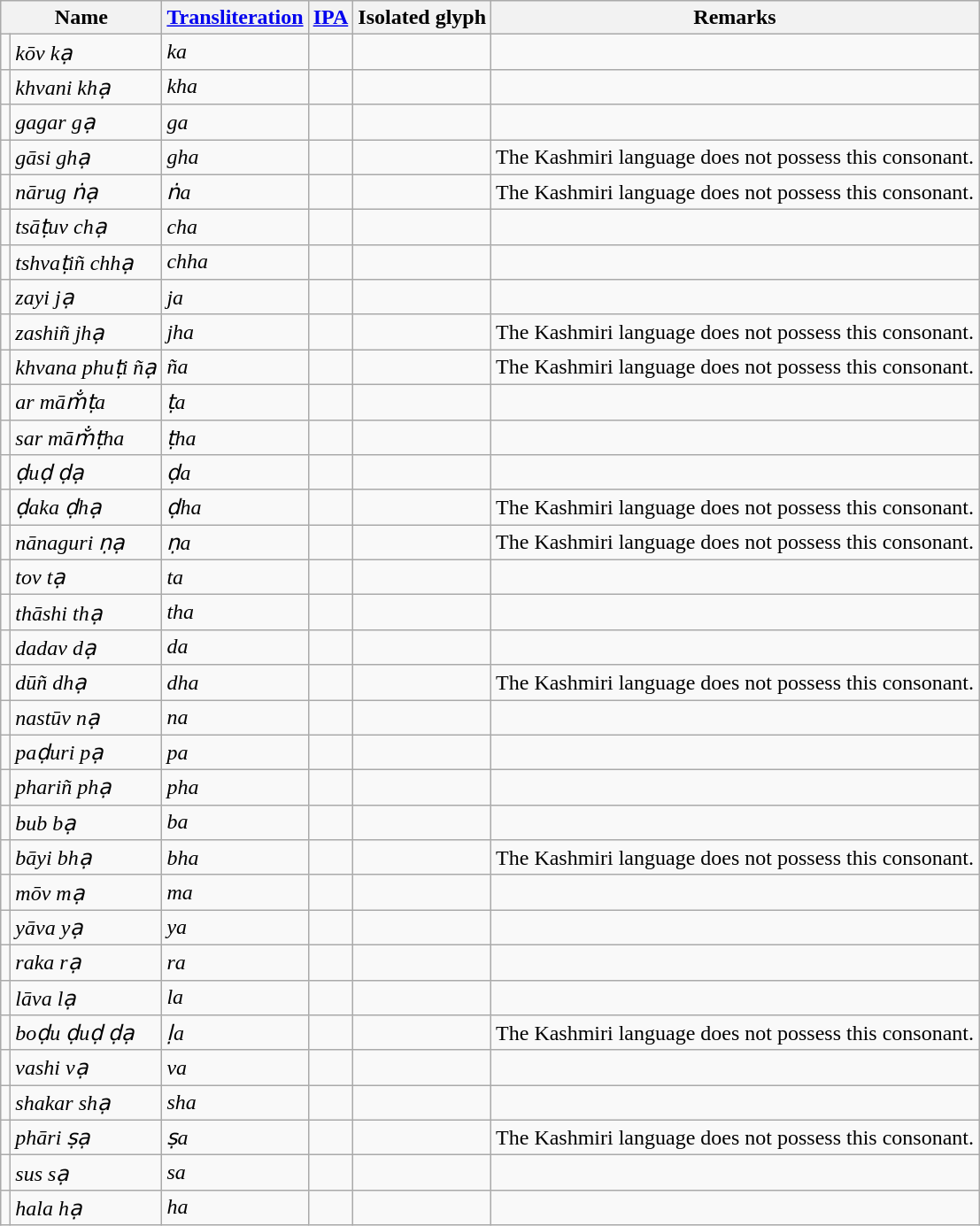<table class="wikitable">
<tr>
<th colspan="2">Name</th>
<th><a href='#'>Transliteration</a></th>
<th><a href='#'>IPA</a></th>
<th>Isolated glyph</th>
<th>Remarks</th>
</tr>
<tr>
<td></td>
<td><em>kōv kạ</em></td>
<td><em>ka</em></td>
<td></td>
<td></td>
<td></td>
</tr>
<tr>
<td></td>
<td><em>khvani khạ</em></td>
<td><em>kha</em></td>
<td></td>
<td></td>
<td></td>
</tr>
<tr>
<td></td>
<td><em>gagar gạ</em></td>
<td><em>ga</em></td>
<td></td>
<td></td>
<td></td>
</tr>
<tr>
<td></td>
<td><em>gāsi ghạ</em></td>
<td><em>gha</em></td>
<td></td>
<td></td>
<td>The Kashmiri language does not possess this consonant.</td>
</tr>
<tr>
<td></td>
<td><em>nārug ṅạ</em></td>
<td><em>ṅa</em></td>
<td></td>
<td></td>
<td>The Kashmiri language does not possess this consonant.</td>
</tr>
<tr>
<td></td>
<td><em>tsāṭuv chạ</em></td>
<td><em>cha</em></td>
<td></td>
<td></td>
<td></td>
</tr>
<tr>
<td></td>
<td><em>tshvaṭiñ chhạ</em></td>
<td><em>chha</em></td>
<td></td>
<td></td>
<td></td>
</tr>
<tr>
<td></td>
<td><em>zayi jạ</em></td>
<td><em>ja</em></td>
<td></td>
<td></td>
<td></td>
</tr>
<tr>
<td></td>
<td><em>zashiñ jhạ</em></td>
<td><em>jha</em></td>
<td></td>
<td></td>
<td>The Kashmiri language does not possess this consonant.</td>
</tr>
<tr>
<td></td>
<td><em>khvana phuṭi ñạ</em></td>
<td><em>ña</em></td>
<td></td>
<td></td>
<td>The Kashmiri language does not possess this consonant.</td>
</tr>
<tr>
<td></td>
<td><em>ar mām̐ṭa</em></td>
<td><em>ṭa</em></td>
<td></td>
<td></td>
<td></td>
</tr>
<tr>
<td></td>
<td><em>sar mām̐ṭha</em></td>
<td><em>ṭha</em></td>
<td></td>
<td></td>
<td></td>
</tr>
<tr>
<td></td>
<td><em>ḍuḍ ḍạ</em></td>
<td><em>ḍa</em></td>
<td></td>
<td></td>
<td></td>
</tr>
<tr>
<td></td>
<td><em>ḍaka ḍhạ</em></td>
<td><em>ḍha</em></td>
<td></td>
<td></td>
<td>The Kashmiri language does not possess this consonant.</td>
</tr>
<tr>
<td></td>
<td><em>nānaguri ṇạ</em></td>
<td><em>ṇa</em></td>
<td></td>
<td></td>
<td>The Kashmiri language does not possess this consonant.</td>
</tr>
<tr>
<td></td>
<td><em>tov tạ</em></td>
<td><em>ta</em></td>
<td></td>
<td></td>
<td></td>
</tr>
<tr>
<td></td>
<td><em>thāshi thạ</em></td>
<td><em>tha</em></td>
<td></td>
<td></td>
<td></td>
</tr>
<tr>
<td></td>
<td><em>dadav dạ</em></td>
<td><em>da</em></td>
<td></td>
<td></td>
<td></td>
</tr>
<tr>
<td></td>
<td><em>dūñ dhạ</em></td>
<td><em>dha</em></td>
<td></td>
<td></td>
<td>The Kashmiri language does not possess this consonant.</td>
</tr>
<tr>
<td></td>
<td><em>nastūv nạ</em></td>
<td><em>na</em></td>
<td></td>
<td></td>
<td></td>
</tr>
<tr>
<td></td>
<td><em>paḍuri pạ</em></td>
<td><em>pa</em></td>
<td></td>
<td></td>
<td></td>
</tr>
<tr>
<td></td>
<td><em>phariñ phạ</em></td>
<td><em>pha</em></td>
<td></td>
<td></td>
<td></td>
</tr>
<tr>
<td></td>
<td><em>bub bạ</em></td>
<td><em>ba</em></td>
<td></td>
<td></td>
<td></td>
</tr>
<tr>
<td></td>
<td><em>bāyi bhạ</em></td>
<td><em>bha</em></td>
<td></td>
<td></td>
<td>The Kashmiri language does not possess this consonant.</td>
</tr>
<tr>
<td></td>
<td><em>mōv mạ</em></td>
<td><em>ma</em></td>
<td></td>
<td></td>
<td></td>
</tr>
<tr>
<td></td>
<td><em>yāva yạ</em></td>
<td><em>ya</em></td>
<td></td>
<td></td>
<td></td>
</tr>
<tr>
<td></td>
<td><em>raka rạ</em></td>
<td><em>ra</em></td>
<td></td>
<td></td>
<td></td>
</tr>
<tr>
<td></td>
<td><em>lāva lạ</em></td>
<td><em>la</em></td>
<td></td>
<td></td>
<td></td>
</tr>
<tr>
<td></td>
<td><em>boḍu ḍuḍ ḍạ</em></td>
<td><em>ḷa</em></td>
<td></td>
<td></td>
<td>The Kashmiri language does not possess this consonant.</td>
</tr>
<tr>
<td></td>
<td><em>vashi vạ</em></td>
<td><em>va</em></td>
<td></td>
<td></td>
<td></td>
</tr>
<tr>
<td></td>
<td><em>shakar shạ</em></td>
<td><em>sha</em></td>
<td></td>
<td></td>
<td></td>
</tr>
<tr>
<td></td>
<td><em>phāri ṣạ</em></td>
<td><em>ṣa</em></td>
<td></td>
<td></td>
<td>The Kashmiri language does not possess this consonant.</td>
</tr>
<tr>
<td></td>
<td><em>sus sạ</em></td>
<td><em>sa</em></td>
<td></td>
<td></td>
<td></td>
</tr>
<tr>
<td></td>
<td><em>hala hạ</em></td>
<td><em>ha</em></td>
<td></td>
<td></td>
<td></td>
</tr>
</table>
